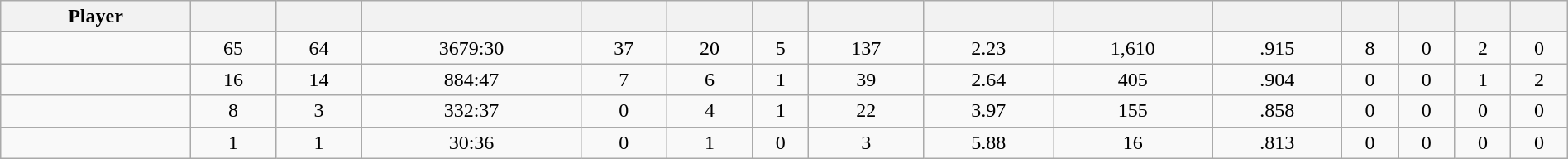<table class="wikitable sortable" style="width:100%; text-align:center;">
<tr>
<th>Player</th>
<th></th>
<th></th>
<th></th>
<th></th>
<th></th>
<th></th>
<th></th>
<th></th>
<th></th>
<th></th>
<th></th>
<th></th>
<th></th>
<th></th>
</tr>
<tr>
<td style=white-space:nowrap></td>
<td>65</td>
<td>64</td>
<td>3679:30</td>
<td>37</td>
<td>20</td>
<td>5</td>
<td>137</td>
<td>2.23</td>
<td>1,610</td>
<td>.915</td>
<td>8</td>
<td>0</td>
<td>2</td>
<td>0</td>
</tr>
<tr>
<td style=white-space:nowrap></td>
<td>16</td>
<td>14</td>
<td>884:47</td>
<td>7</td>
<td>6</td>
<td>1</td>
<td>39</td>
<td>2.64</td>
<td>405</td>
<td>.904</td>
<td>0</td>
<td>0</td>
<td>1</td>
<td>2</td>
</tr>
<tr>
<td style=white-space:nowrap></td>
<td>8</td>
<td>3</td>
<td>332:37</td>
<td>0</td>
<td>4</td>
<td>1</td>
<td>22</td>
<td>3.97</td>
<td>155</td>
<td>.858</td>
<td>0</td>
<td>0</td>
<td>0</td>
<td>0</td>
</tr>
<tr>
<td style=white-space:nowrap></td>
<td>1</td>
<td>1</td>
<td>30:36</td>
<td>0</td>
<td>1</td>
<td>0</td>
<td>3</td>
<td>5.88</td>
<td>16</td>
<td>.813</td>
<td>0</td>
<td>0</td>
<td>0</td>
<td>0</td>
</tr>
</table>
